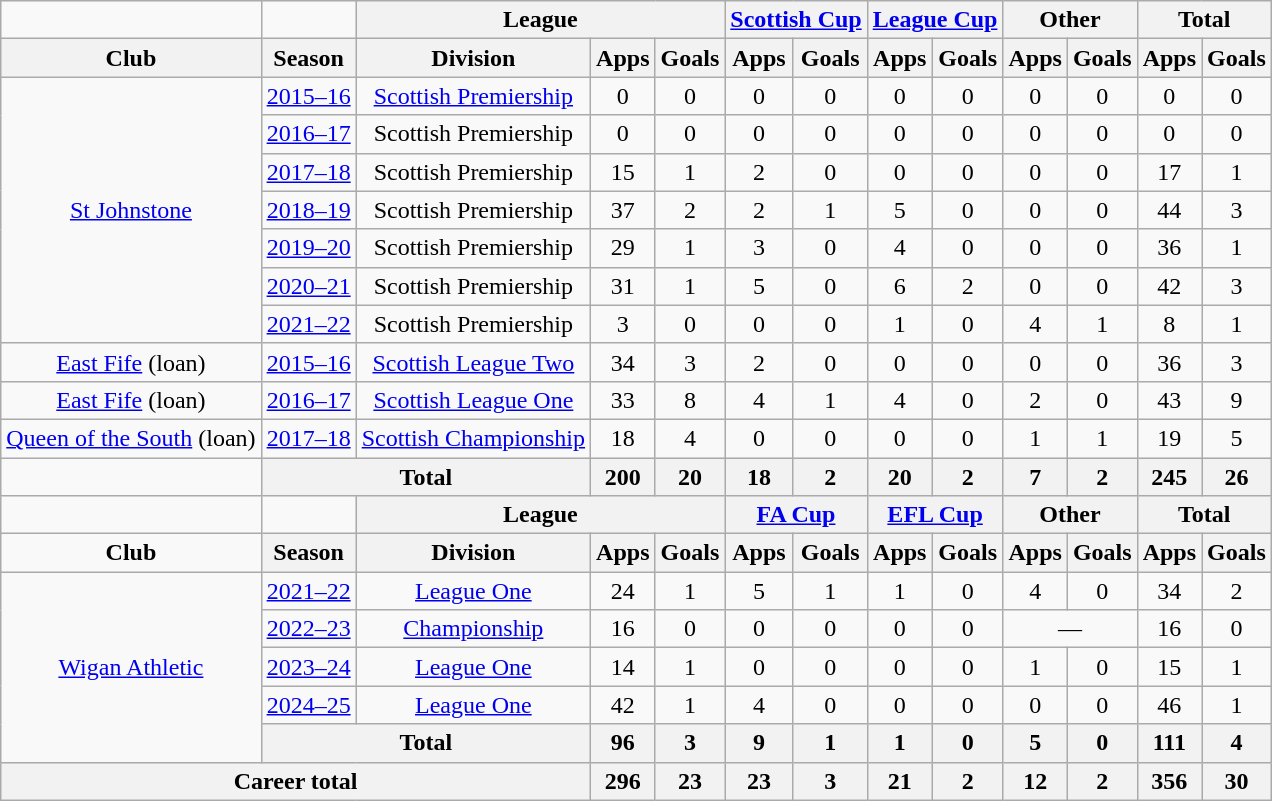<table class="wikitable" style="text-align:center">
<tr>
<td></td>
<td></td>
<th colspan="3">League</th>
<th colspan="2"><a href='#'>Scottish Cup</a></th>
<th colspan="2"><a href='#'>League Cup</a></th>
<th colspan="2">Other</th>
<th colspan="2">Total</th>
</tr>
<tr>
<th>Club</th>
<th>Season</th>
<th>Division</th>
<th>Apps</th>
<th>Goals</th>
<th>Apps</th>
<th>Goals</th>
<th>Apps</th>
<th>Goals</th>
<th>Apps</th>
<th>Goals</th>
<th>Apps</th>
<th>Goals</th>
</tr>
<tr>
<td rowspan="7"><a href='#'>St Johnstone</a></td>
<td><a href='#'>2015–16</a></td>
<td><a href='#'>Scottish Premiership</a></td>
<td>0</td>
<td>0</td>
<td>0</td>
<td>0</td>
<td>0</td>
<td>0</td>
<td>0</td>
<td>0</td>
<td>0</td>
<td>0</td>
</tr>
<tr>
<td><a href='#'>2016–17</a></td>
<td>Scottish Premiership</td>
<td>0</td>
<td>0</td>
<td>0</td>
<td>0</td>
<td>0</td>
<td>0</td>
<td>0</td>
<td>0</td>
<td>0</td>
<td>0</td>
</tr>
<tr>
<td><a href='#'>2017–18</a></td>
<td>Scottish Premiership</td>
<td>15</td>
<td>1</td>
<td>2</td>
<td>0</td>
<td>0</td>
<td>0</td>
<td>0</td>
<td>0</td>
<td>17</td>
<td>1</td>
</tr>
<tr>
<td><a href='#'>2018–19</a></td>
<td>Scottish Premiership</td>
<td>37</td>
<td>2</td>
<td>2</td>
<td>1</td>
<td>5</td>
<td>0</td>
<td>0</td>
<td>0</td>
<td>44</td>
<td>3</td>
</tr>
<tr>
<td><a href='#'>2019–20</a></td>
<td>Scottish Premiership</td>
<td>29</td>
<td>1</td>
<td>3</td>
<td>0</td>
<td>4</td>
<td>0</td>
<td>0</td>
<td>0</td>
<td>36</td>
<td>1</td>
</tr>
<tr>
<td><a href='#'>2020–21</a></td>
<td>Scottish Premiership</td>
<td>31</td>
<td>1</td>
<td>5</td>
<td>0</td>
<td>6</td>
<td>2</td>
<td>0</td>
<td>0</td>
<td>42</td>
<td>3</td>
</tr>
<tr>
<td><a href='#'>2021–22</a></td>
<td>Scottish Premiership</td>
<td>3</td>
<td>0</td>
<td>0</td>
<td>0</td>
<td>1</td>
<td>0</td>
<td>4</td>
<td>1</td>
<td>8</td>
<td>1</td>
</tr>
<tr>
<td><a href='#'>East Fife</a> (loan)</td>
<td><a href='#'>2015–16</a></td>
<td><a href='#'>Scottish League Two</a></td>
<td>34</td>
<td>3</td>
<td>2</td>
<td>0</td>
<td>0</td>
<td>0</td>
<td>0</td>
<td>0</td>
<td>36</td>
<td>3</td>
</tr>
<tr>
<td><a href='#'>East Fife</a> (loan)</td>
<td><a href='#'>2016–17</a></td>
<td><a href='#'>Scottish League One</a></td>
<td>33</td>
<td>8</td>
<td>4</td>
<td>1</td>
<td>4</td>
<td>0</td>
<td>2</td>
<td>0</td>
<td>43</td>
<td>9</td>
</tr>
<tr>
<td><a href='#'>Queen of the South</a> (loan)</td>
<td><a href='#'>2017–18</a></td>
<td><a href='#'>Scottish Championship</a></td>
<td>18</td>
<td>4</td>
<td>0</td>
<td>0</td>
<td>0</td>
<td>0</td>
<td>1</td>
<td>1</td>
<td>19</td>
<td>5</td>
</tr>
<tr>
<td></td>
<th colspan="2">Total</th>
<th>200</th>
<th>20</th>
<th>18</th>
<th>2</th>
<th>20</th>
<th>2</th>
<th>7</th>
<th>2</th>
<th>245</th>
<th>26</th>
</tr>
<tr>
<td></td>
<td></td>
<th colspan="3">League</th>
<th colspan="2"><a href='#'>FA Cup</a></th>
<th colspan="2"><a href='#'>EFL Cup</a></th>
<th colspan="2">Other</th>
<th colspan="2">Total</th>
</tr>
<tr>
<td><strong>Club</strong></td>
<th>Season</th>
<th>Division</th>
<th>Apps</th>
<th>Goals</th>
<th>Apps</th>
<th>Goals</th>
<th>Apps</th>
<th>Goals</th>
<th>Apps</th>
<th>Goals</th>
<th>Apps</th>
<th>Goals</th>
</tr>
<tr>
<td rowspan="5"><a href='#'>Wigan Athletic</a></td>
<td><a href='#'>2021–22</a></td>
<td><a href='#'>League One</a></td>
<td>24</td>
<td>1</td>
<td>5</td>
<td>1</td>
<td>1</td>
<td>0</td>
<td>4</td>
<td>0</td>
<td>34</td>
<td>2</td>
</tr>
<tr>
<td><a href='#'>2022–23</a></td>
<td><a href='#'>Championship</a></td>
<td>16</td>
<td>0</td>
<td>0</td>
<td>0</td>
<td>0</td>
<td>0</td>
<td colspan="2">—</td>
<td>16</td>
<td>0</td>
</tr>
<tr>
<td><a href='#'>2023–24</a></td>
<td><a href='#'>League One</a></td>
<td>14</td>
<td>1</td>
<td>0</td>
<td>0</td>
<td>0</td>
<td>0</td>
<td>1</td>
<td>0</td>
<td>15</td>
<td>1</td>
</tr>
<tr>
<td><a href='#'>2024–25</a><br></td>
<td><a href='#'>League One</a></td>
<td>42</td>
<td>1</td>
<td>4</td>
<td>0</td>
<td>0</td>
<td>0</td>
<td>0</td>
<td>0</td>
<td>46</td>
<td>1</td>
</tr>
<tr>
<th colspan="2">Total</th>
<th>96</th>
<th>3</th>
<th>9</th>
<th>1</th>
<th>1</th>
<th>0</th>
<th>5</th>
<th>0</th>
<th>111</th>
<th>4</th>
</tr>
<tr>
<th colspan="3">Career total</th>
<th>296</th>
<th>23</th>
<th>23</th>
<th>3</th>
<th>21</th>
<th>2</th>
<th>12</th>
<th>2</th>
<th>356</th>
<th>30</th>
</tr>
</table>
